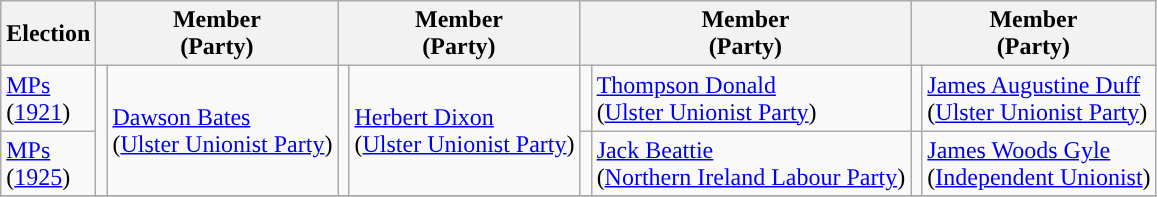<table class="wikitable">
<tr>
<th>Election</th>
<th colspan=2>Member<br>(Party)</th>
<th colspan=2>Member<br>(Party)</th>
<th colspan=2>Member<br>(Party)</th>
<th colspan=2>Member<br>(Party)</th>
</tr>
<tr>
<td><a href='#'>MPs</a> <br>(<a href='#'>1921</a>)</td>
<td rowspan=2 style="background:"></td>
<td rowspan=2><a href='#'>Dawson Bates</a> <br>(<a href='#'>Ulster Unionist Party</a>)</td>
<td rowspan=2 style="background:"></td>
<td rowspan=2><a href='#'>Herbert Dixon</a> <br>(<a href='#'>Ulster Unionist Party</a>)</td>
<td rowspan=1 style="background:"></td>
<td rowspan=1><a href='#'>Thompson Donald</a> <br>(<a href='#'>Ulster Unionist Party</a>)</td>
<td rowspan=1 style="background:"></td>
<td rowspan=1><a href='#'>James Augustine Duff</a> <br>(<a href='#'>Ulster Unionist Party</a>)</td>
</tr>
<tr>
<td><a href='#'>MPs</a> <br>(<a href='#'>1925</a>)</td>
<td rowspan=1 style="background:"></td>
<td rowspan=1><a href='#'>Jack Beattie</a><br>(<a href='#'>Northern Ireland Labour Party</a>)</td>
<td rowspan=1 style="background:"></td>
<td rowspan=1><a href='#'>James Woods Gyle</a><br>(<a href='#'>Independent Unionist</a>)</td>
</tr>
<tr>
</tr>
</table>
